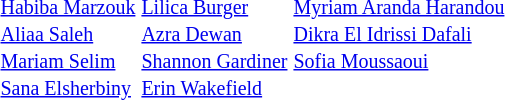<table>
<tr>
<th scope=row style="text-align:left"></th>
<td valign="top"><br><small><a href='#'>Habiba Marzouk</a><br><a href='#'>Aliaa Saleh</a><br><a href='#'>Mariam Selim</a><br><a href='#'>Sana Elsherbiny</a></small></td>
<td valign="top"><br><small><a href='#'>Lilica Burger</a><br><a href='#'>Azra Dewan</a><br><a href='#'>Shannon Gardiner</a><br><a href='#'>Erin Wakefield</a></small></td>
<td valign="top"><br><small><a href='#'>Myriam Aranda Harandou</a><br><a href='#'>Dikra El Idrissi Dafali</a><br><a href='#'>Sofia Moussaoui</a></small></td>
</tr>
</table>
